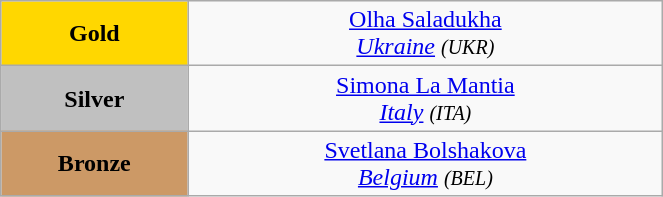<table class="wikitable" style=" text-align:center; " width="35%">
<tr>
<td bgcolor="gold"><strong>Gold</strong></td>
<td> <a href='#'>Olha Saladukha</a><br><em><a href='#'>Ukraine</a> <small>(UKR)</small></em></td>
</tr>
<tr>
<td bgcolor="silver"><strong>Silver</strong></td>
<td> <a href='#'>Simona La Mantia</a><br><em><a href='#'>Italy</a> <small>(ITA)</small></em></td>
</tr>
<tr>
<td bgcolor="CC9966"><strong>Bronze</strong></td>
<td> <a href='#'>Svetlana Bolshakova</a><br><em><a href='#'>Belgium</a> <small>(BEL)</small></em></td>
</tr>
</table>
